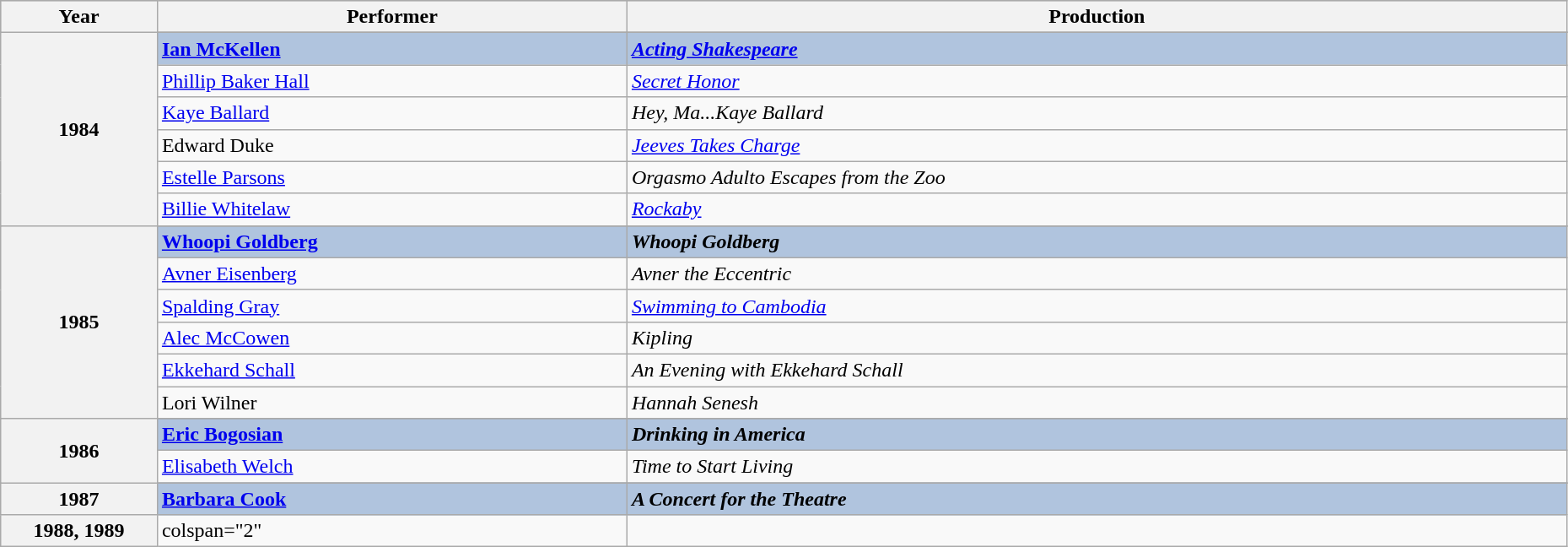<table class="wikitable" style="width:98%;">
<tr style="background:#bebebe;">
<th style="width:10%;">Year</th>
<th style="width:30%;">Performer</th>
<th style="width:60%;">Production</th>
</tr>
<tr>
<th rowspan="7">1984</th>
</tr>
<tr style="background:#B0C4DE">
<td><strong><a href='#'>Ian McKellen</a></strong></td>
<td><strong><em><a href='#'>Acting Shakespeare</a></em></strong></td>
</tr>
<tr>
<td><a href='#'>Phillip Baker Hall</a></td>
<td><em><a href='#'>Secret Honor</a></em></td>
</tr>
<tr>
<td><a href='#'>Kaye Ballard</a></td>
<td><em>Hey, Ma...Kaye Ballard</em></td>
</tr>
<tr>
<td>Edward Duke</td>
<td><em><a href='#'>Jeeves Takes Charge</a></em></td>
</tr>
<tr>
<td><a href='#'>Estelle Parsons</a></td>
<td><em>Orgasmo Adulto Escapes from the Zoo</em></td>
</tr>
<tr>
<td><a href='#'>Billie Whitelaw</a></td>
<td><em><a href='#'>Rockaby</a></em></td>
</tr>
<tr>
<th rowspan="7">1985</th>
</tr>
<tr style="background:#B0C4DE">
<td><strong><a href='#'>Whoopi Goldberg</a></strong></td>
<td><strong><em>Whoopi Goldberg</em></strong></td>
</tr>
<tr>
<td><a href='#'>Avner Eisenberg</a></td>
<td><em>Avner the Eccentric</em></td>
</tr>
<tr>
<td><a href='#'>Spalding Gray</a></td>
<td><em><a href='#'>Swimming to Cambodia</a></em></td>
</tr>
<tr>
<td><a href='#'>Alec McCowen</a></td>
<td><em>Kipling</em></td>
</tr>
<tr>
<td><a href='#'>Ekkehard Schall</a></td>
<td><em>An Evening with Ekkehard Schall</em></td>
</tr>
<tr>
<td>Lori Wilner</td>
<td><em>Hannah Senesh</em></td>
</tr>
<tr>
<th rowspan="3">1986</th>
</tr>
<tr style="background:#B0C4DE">
<td><strong><a href='#'>Eric Bogosian</a></strong></td>
<td><strong><em>Drinking in America</em></strong></td>
</tr>
<tr>
<td><a href='#'>Elisabeth Welch</a></td>
<td><em>Time to Start Living</em></td>
</tr>
<tr>
<th rowspan="2">1987</th>
</tr>
<tr style="background:#B0C4DE">
<td><strong><a href='#'>Barbara Cook</a></strong></td>
<td><strong><em>A Concert for the Theatre</em></strong></td>
</tr>
<tr>
<th>1988, 1989</th>
<td>colspan="2" </td>
</tr>
</table>
